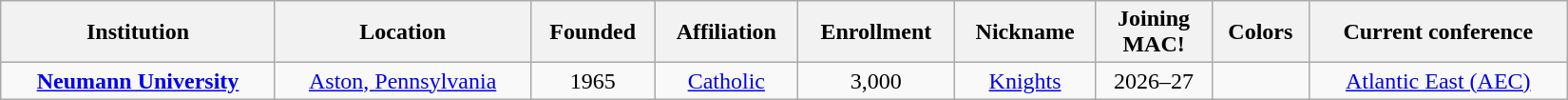<table class="wikitable sortable" style="text-align:center;" width=1100>
<tr>
<th>Institution</th>
<th>Location</th>
<th>Founded</th>
<th>Affiliation</th>
<th>Enrollment</th>
<th>Nickname</th>
<th>Joining<br>MAC!</th>
<th>Colors</th>
<th>Current conference</th>
</tr>
<tr>
<td scope="row"><strong><a href='#'>Neumann University</a></strong></td>
<td><a href='#'>Aston, Pennsylvania</a></td>
<td>1965</td>
<td><a href='#'>Catholic</a><br></td>
<td>3,000</td>
<td><a href='#'>Knights</a></td>
<td>2026–27</td>
<td style="text-align:right;"></td>
<td><a href='#'>Atlantic East (AEC)</a></td>
</tr>
</table>
